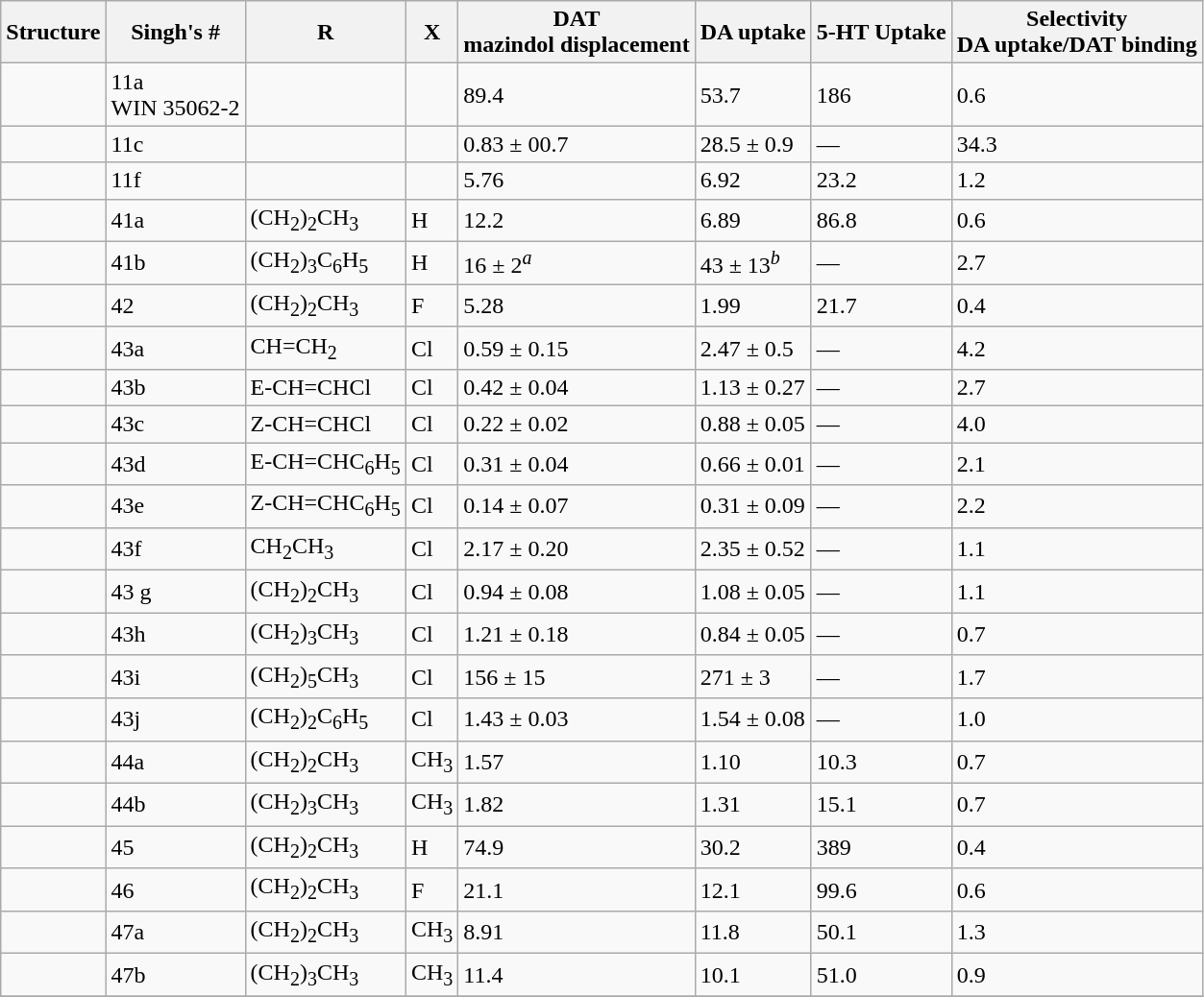<table class="wikitable sortable">
<tr>
<th>Structure</th>
<th>Singh's #</th>
<th>R</th>
<th>X</th>
<th>DAT<br>mazindol displacement</th>
<th>DA uptake</th>
<th>5-HT Uptake</th>
<th>Selectivity<br>DA uptake/DAT binding</th>
</tr>
<tr>
<td></td>
<td>11a<br>WIN 35062-2</td>
<td></td>
<td></td>
<td>89.4</td>
<td>53.7</td>
<td>186</td>
<td>0.6</td>
</tr>
<tr>
<td></td>
<td>11c</td>
<td></td>
<td></td>
<td>0.83 ± 00.7</td>
<td>28.5 ± 0.9</td>
<td>—</td>
<td>34.3</td>
</tr>
<tr>
<td></td>
<td>11f</td>
<td></td>
<td></td>
<td>5.76</td>
<td>6.92</td>
<td>23.2</td>
<td>1.2</td>
</tr>
<tr>
<td></td>
<td>41a</td>
<td>(CH<sub>2</sub>)<sub>2</sub>CH<sub>3</sub></td>
<td>H</td>
<td>12.2</td>
<td>6.89</td>
<td>86.8</td>
<td>0.6</td>
</tr>
<tr>
<td></td>
<td>41b</td>
<td>(CH<sub>2</sub>)<sub>3</sub>C<sub>6</sub>H<sub>5</sub></td>
<td>H</td>
<td>16 ± 2<sup><em>a</em></sup></td>
<td>43 ± 13<sup><em>b</em></sup></td>
<td>—</td>
<td>2.7</td>
</tr>
<tr>
<td></td>
<td>42</td>
<td>(CH<sub>2</sub>)<sub>2</sub>CH<sub>3</sub></td>
<td>F</td>
<td>5.28</td>
<td>1.99</td>
<td>21.7</td>
<td>0.4</td>
</tr>
<tr>
<td></td>
<td>43a</td>
<td>CH=CH<sub>2</sub></td>
<td>Cl</td>
<td>0.59 ± 0.15</td>
<td>2.47 ± 0.5</td>
<td>—</td>
<td>4.2</td>
</tr>
<tr>
<td></td>
<td>43b</td>
<td>E-CH=CHCl</td>
<td>Cl</td>
<td>0.42 ± 0.04</td>
<td>1.13 ± 0.27</td>
<td>—</td>
<td>2.7</td>
</tr>
<tr>
<td></td>
<td>43c</td>
<td>Z-CH=CHCl</td>
<td>Cl</td>
<td>0.22 ± 0.02</td>
<td>0.88 ± 0.05</td>
<td>—</td>
<td>4.0</td>
</tr>
<tr>
<td></td>
<td>43d</td>
<td>E-CH=CHC<sub>6</sub>H<sub>5</sub></td>
<td>Cl</td>
<td>0.31 ± 0.04</td>
<td>0.66 ± 0.01</td>
<td>—</td>
<td>2.1</td>
</tr>
<tr>
<td></td>
<td>43e</td>
<td>Z-CH=CHC<sub>6</sub>H<sub>5</sub></td>
<td>Cl</td>
<td>0.14 ± 0.07</td>
<td>0.31 ± 0.09</td>
<td>—</td>
<td>2.2</td>
</tr>
<tr>
<td></td>
<td>43f</td>
<td>CH<sub>2</sub>CH<sub>3</sub></td>
<td>Cl</td>
<td>2.17 ± 0.20</td>
<td>2.35 ± 0.52</td>
<td>—</td>
<td>1.1</td>
</tr>
<tr>
<td></td>
<td>43 g</td>
<td>(CH<sub>2</sub>)<sub>2</sub>CH<sub>3</sub></td>
<td>Cl</td>
<td>0.94 ± 0.08</td>
<td>1.08 ± 0.05</td>
<td>—</td>
<td>1.1</td>
</tr>
<tr>
<td></td>
<td>43h</td>
<td>(CH<sub>2</sub>)<sub>3</sub>CH<sub>3</sub></td>
<td>Cl</td>
<td>1.21 ± 0.18</td>
<td>0.84 ± 0.05</td>
<td>—</td>
<td>0.7</td>
</tr>
<tr>
<td></td>
<td>43i</td>
<td>(CH<sub>2</sub>)<sub>5</sub>CH<sub>3</sub></td>
<td>Cl</td>
<td>156 ± 15</td>
<td>271 ± 3</td>
<td>—</td>
<td>1.7</td>
</tr>
<tr>
<td></td>
<td>43j</td>
<td>(CH<sub>2</sub>)<sub>2</sub>C<sub>6</sub>H<sub>5</sub></td>
<td>Cl</td>
<td>1.43 ± 0.03</td>
<td>1.54 ± 0.08</td>
<td>—</td>
<td>1.0</td>
</tr>
<tr>
<td></td>
<td>44a</td>
<td>(CH<sub>2</sub>)<sub>2</sub>CH<sub>3</sub></td>
<td>CH<sub>3</sub></td>
<td>1.57</td>
<td>1.10</td>
<td>10.3</td>
<td>0.7</td>
</tr>
<tr>
<td></td>
<td>44b</td>
<td>(CH<sub>2</sub>)<sub>3</sub>CH<sub>3</sub></td>
<td>CH<sub>3</sub></td>
<td>1.82</td>
<td>1.31</td>
<td>15.1</td>
<td>0.7</td>
</tr>
<tr>
<td></td>
<td>45</td>
<td>(CH<sub>2</sub>)<sub>2</sub>CH<sub>3</sub></td>
<td>H</td>
<td>74.9</td>
<td>30.2</td>
<td>389</td>
<td>0.4</td>
</tr>
<tr>
<td></td>
<td>46</td>
<td>(CH<sub>2</sub>)<sub>2</sub>CH<sub>3</sub></td>
<td>F</td>
<td>21.1</td>
<td>12.1</td>
<td>99.6</td>
<td>0.6</td>
</tr>
<tr>
<td></td>
<td>47a</td>
<td>(CH<sub>2</sub>)<sub>2</sub>CH<sub>3</sub></td>
<td>CH<sub>3</sub></td>
<td>8.91</td>
<td>11.8</td>
<td>50.1</td>
<td>1.3</td>
</tr>
<tr>
<td></td>
<td>47b</td>
<td>(CH<sub>2</sub>)<sub>3</sub>CH<sub>3</sub></td>
<td>CH<sub>3</sub></td>
<td>11.4</td>
<td>10.1</td>
<td>51.0</td>
<td>0.9</td>
</tr>
<tr>
</tr>
</table>
